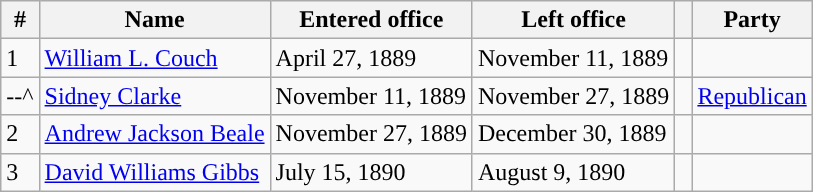<table class="wikitable">
<tr>
<th>#</th>
<th>Name</th>
<th>Entered office</th>
<th>Left office</th>
<th></th>
<th>Party</th>
</tr>
<tr>
<td>1</td>
<td><a href='#'>William L. Couch</a></td>
<td>April 27, 1889</td>
<td>November 11, 1889</td>
<td></td>
<td></td>
</tr>
<tr>
<td>--^</td>
<td><a href='#'>Sidney Clarke</a></td>
<td>November 11, 1889</td>
<td>November 27, 1889</td>
<td style="background:"> </td>
<td><a href='#'>Republican</a></td>
</tr>
<tr>
<td>2</td>
<td><a href='#'>Andrew Jackson Beale</a></td>
<td>November 27, 1889</td>
<td>December 30, 1889</td>
<td></td>
<td></td>
</tr>
<tr>
<td>3</td>
<td><a href='#'>David Williams Gibbs</a></td>
<td>July 15, 1890</td>
<td>August 9, 1890</td>
<td></td>
<td></td>
</tr>
</table>
